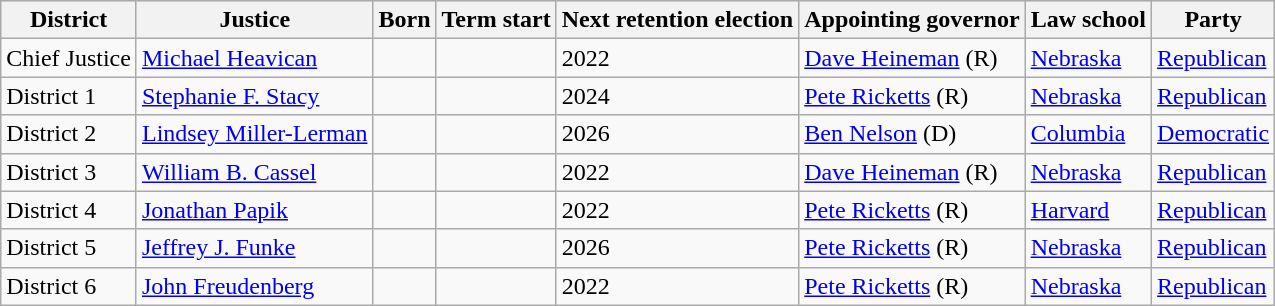<table class="wikitable" style="border-collapse:collapse;" style="text-align: center">
<tr bgcolor=#dedede>
<th>District</th>
<th>Justice</th>
<th>Born</th>
<th>Term start</th>
<th>Next retention election</th>
<th>Appointing governor</th>
<th>Law school</th>
<th>Party</th>
</tr>
<tr valign="top">
<td>Chief Justice</td>
<td><a href='#'>Michael Heavican</a></td>
<td></td>
<td></td>
<td>2022</td>
<td><a href='#'>Dave Heineman</a> (R)</td>
<td><a href='#'>Nebraska</a></td>
<td><a href='#'>Republican</a></td>
</tr>
<tr valign="top">
<td>District 1</td>
<td><a href='#'>Stephanie F. Stacy</a></td>
<td></td>
<td></td>
<td>2024</td>
<td><a href='#'>Pete Ricketts</a> (R)</td>
<td><a href='#'>Nebraska</a></td>
<td><a href='#'>Republican</a></td>
</tr>
<tr valign="top">
<td>District 2</td>
<td><a href='#'>Lindsey Miller-Lerman</a></td>
<td></td>
<td></td>
<td>2026</td>
<td><a href='#'>Ben Nelson</a> (D)</td>
<td><a href='#'>Columbia</a></td>
<td><a href='#'>Democratic</a></td>
</tr>
<tr valign="top">
<td>District 3</td>
<td><a href='#'>William B. Cassel</a></td>
<td></td>
<td></td>
<td>2022</td>
<td><a href='#'>Dave Heineman</a> (R)</td>
<td><a href='#'>Nebraska</a></td>
<td><a href='#'>Republican</a></td>
</tr>
<tr valign="top">
<td>District 4</td>
<td><a href='#'>Jonathan Papik</a></td>
<td></td>
<td></td>
<td>2022</td>
<td><a href='#'>Pete Ricketts</a> (R)</td>
<td><a href='#'>Harvard</a></td>
<td><a href='#'>Republican</a></td>
</tr>
<tr valign="top">
<td>District 5</td>
<td><a href='#'>Jeffrey J. Funke</a></td>
<td></td>
<td></td>
<td>2026</td>
<td><a href='#'>Pete Ricketts</a> (R)</td>
<td><a href='#'>Nebraska</a></td>
<td><a href='#'>Republican</a></td>
</tr>
<tr valign="top">
<td>District 6</td>
<td><a href='#'>John Freudenberg</a></td>
<td></td>
<td></td>
<td>2022</td>
<td><a href='#'>Pete Ricketts</a> (R)</td>
<td><a href='#'>Nebraska</a></td>
<td><a href='#'>Republican</a></td>
</tr>
</table>
